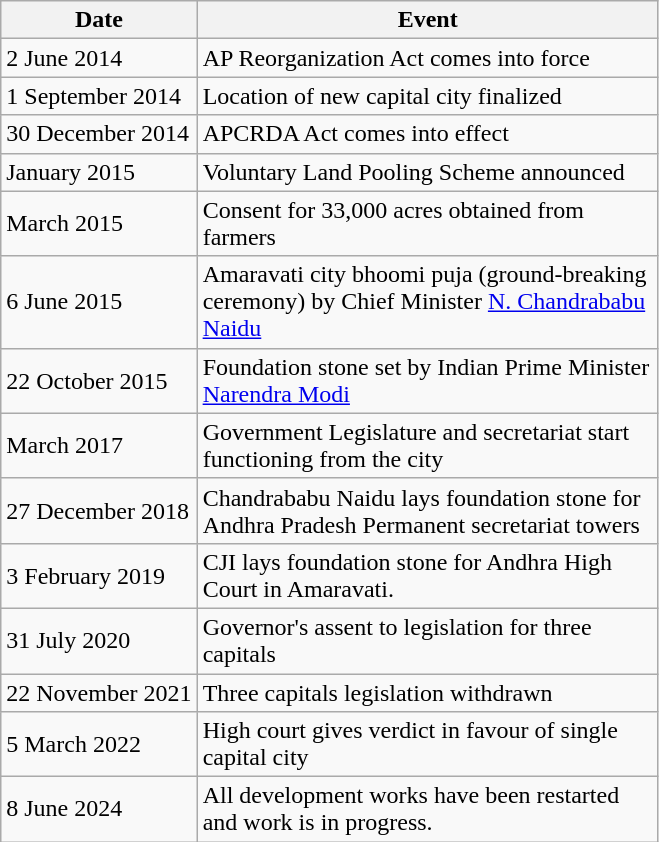<table class="wikitable">
<tr>
<th>Date</th>
<th style="width: 300px;">Event</th>
</tr>
<tr>
<td>2 June 2014</td>
<td>AP Reorganization Act comes into force</td>
</tr>
<tr>
<td>1 September 2014</td>
<td>Location of new capital city finalized</td>
</tr>
<tr>
<td>30 December 2014</td>
<td>APCRDA Act comes into effect</td>
</tr>
<tr>
<td>January 2015</td>
<td>Voluntary Land Pooling Scheme announced</td>
</tr>
<tr>
<td>March 2015</td>
<td>Consent for 33,000 acres obtained from farmers</td>
</tr>
<tr>
<td>6 June 2015</td>
<td>Amaravati city bhoomi puja (ground-breaking ceremony) by Chief Minister <a href='#'>N. Chandrababu Naidu</a></td>
</tr>
<tr>
<td>22 October 2015</td>
<td>Foundation stone set by Indian Prime Minister <a href='#'>Narendra Modi</a></td>
</tr>
<tr>
<td>March 2017</td>
<td>Government Legislature and secretariat start functioning from the city</td>
</tr>
<tr>
<td>27 December 2018</td>
<td>Chandrababu Naidu lays foundation stone for Andhra Pradesh Permanent secretariat towers</td>
</tr>
<tr>
<td>3 February 2019</td>
<td>CJI lays foundation stone for Andhra High Court in Amaravati.</td>
</tr>
<tr>
<td>31 July 2020</td>
<td>Governor's assent to legislation for three capitals</td>
</tr>
<tr>
<td>22 November 2021</td>
<td>Three capitals legislation withdrawn</td>
</tr>
<tr>
<td>5 March 2022</td>
<td>High court gives verdict in favour of single capital city</td>
</tr>
<tr>
<td>8 June 2024</td>
<td>All development works have been restarted and work is in progress.</td>
</tr>
</table>
